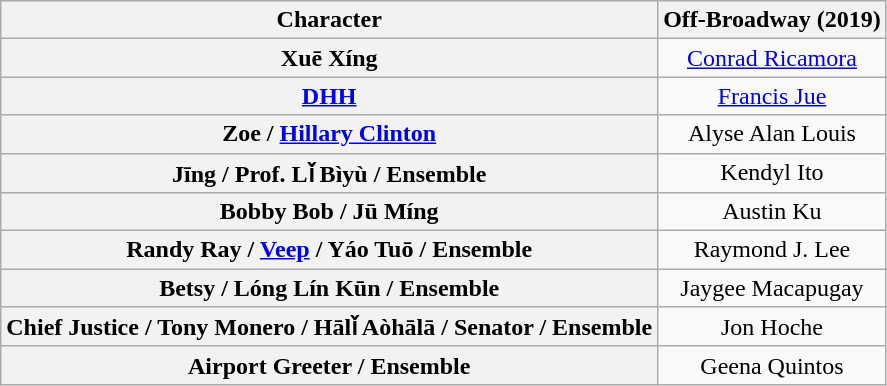<table class="wikitable">
<tr>
<th>Character</th>
<th>Off-Broadway (2019)</th>
</tr>
<tr>
<th>Xuē Xíng</th>
<td align="center"><a href='#'>Conrad Ricamora</a></td>
</tr>
<tr>
<th><a href='#'>DHH</a></th>
<td align="center"><a href='#'>Francis Jue</a></td>
</tr>
<tr>
<th>Zoe / <a href='#'>Hillary Clinton</a></th>
<td align="center">Alyse Alan Louis</td>
</tr>
<tr>
<th>Jīng / Prof. Lǐ Bìyù / Ensemble</th>
<td align="center">Kendyl Ito</td>
</tr>
<tr>
<th>Bobby Bob / Jū Míng</th>
<td align="center">Austin Ku</td>
</tr>
<tr>
<th>Randy Ray / <a href='#'>Veep</a> / Yáo Tuō / Ensemble</th>
<td align="center">Raymond J. Lee</td>
</tr>
<tr>
<th>Betsy / Lóng Lín Kūn / Ensemble</th>
<td align="center">Jaygee Macapugay</td>
</tr>
<tr>
<th>Chief Justice / Tony Monero / Hālǐ Aòhālā / Senator / Ensemble</th>
<td align="center">Jon Hoche</td>
</tr>
<tr>
<th>Airport Greeter / Ensemble</th>
<td align="center">Geena Quintos</td>
</tr>
</table>
